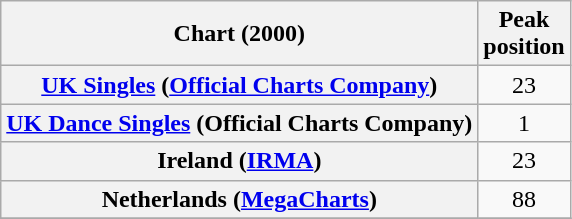<table class="wikitable sortable plainrowheaders" style="text-align:center">
<tr>
<th scope="col">Chart (2000)</th>
<th scope="col">Peak<br>position</th>
</tr>
<tr>
<th scope="row"><a href='#'>UK Singles</a> (<a href='#'>Official Charts Company</a>)</th>
<td>23</td>
</tr>
<tr>
<th scope="row"><a href='#'>UK Dance Singles</a> (Official Charts Company)</th>
<td>1</td>
</tr>
<tr>
<th scope="row">Ireland (<a href='#'>IRMA</a>)</th>
<td>23</td>
</tr>
<tr>
<th scope="row">Netherlands (<a href='#'>MegaCharts</a>)</th>
<td>88</td>
</tr>
<tr>
</tr>
</table>
